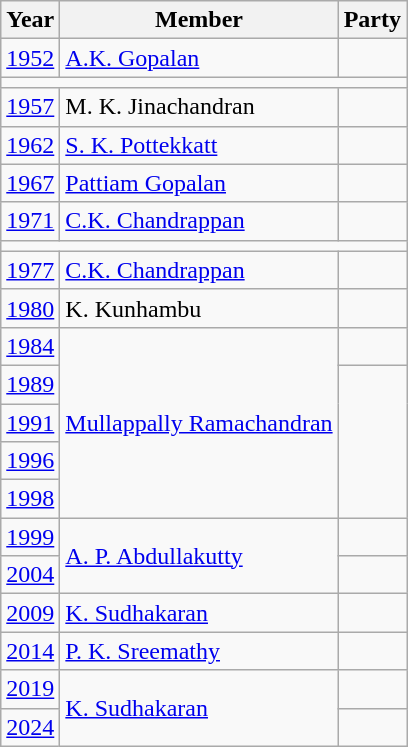<table class="wikitable sortable">
<tr>
<th>Year</th>
<th>Member</th>
<th colspan="2">Party</th>
</tr>
<tr>
<td><a href='#'>1952</a></td>
<td><a href='#'>A.K. Gopalan</a></td>
<td></td>
</tr>
<tr>
<td colspan="4"></td>
</tr>
<tr>
<td><a href='#'>1957</a></td>
<td>M. K. Jinachandran</td>
<td></td>
</tr>
<tr>
<td><a href='#'>1962</a></td>
<td><a href='#'>S. K. Pottekkatt</a></td>
<td></td>
</tr>
<tr>
<td><a href='#'>1967</a></td>
<td><a href='#'>Pattiam Gopalan</a></td>
<td></td>
</tr>
<tr>
<td><a href='#'>1971</a></td>
<td><a href='#'>C.K. Chandrappan</a></td>
<td></td>
</tr>
<tr>
<td colspan="4"></td>
</tr>
<tr>
<td><a href='#'>1977</a></td>
<td><a href='#'>C.K. Chandrappan</a></td>
<td></td>
</tr>
<tr>
<td><a href='#'>1980</a></td>
<td>K. Kunhambu</td>
<td></td>
</tr>
<tr>
<td><a href='#'>1984</a></td>
<td rowspan="5"><a href='#'>Mullappally Ramachandran</a></td>
<td></td>
</tr>
<tr>
<td><a href='#'>1989</a></td>
</tr>
<tr>
<td><a href='#'>1991</a></td>
</tr>
<tr>
<td><a href='#'>1996</a></td>
</tr>
<tr>
<td><a href='#'>1998</a></td>
</tr>
<tr>
<td><a href='#'>1999</a></td>
<td rowspan="2"><a href='#'>A. P. Abdullakutty</a></td>
<td></td>
</tr>
<tr>
<td><a href='#'>2004</a></td>
</tr>
<tr>
<td><a href='#'>2009</a></td>
<td><a href='#'>K. Sudhakaran</a></td>
<td></td>
</tr>
<tr>
<td><a href='#'>2014</a></td>
<td><a href='#'>P. K. Sreemathy</a></td>
<td></td>
</tr>
<tr>
<td><a href='#'>2019</a></td>
<td rowspan=2><a href='#'>K. Sudhakaran</a></td>
<td></td>
</tr>
<tr>
<td><a href='#'>2024</a></td>
</tr>
</table>
